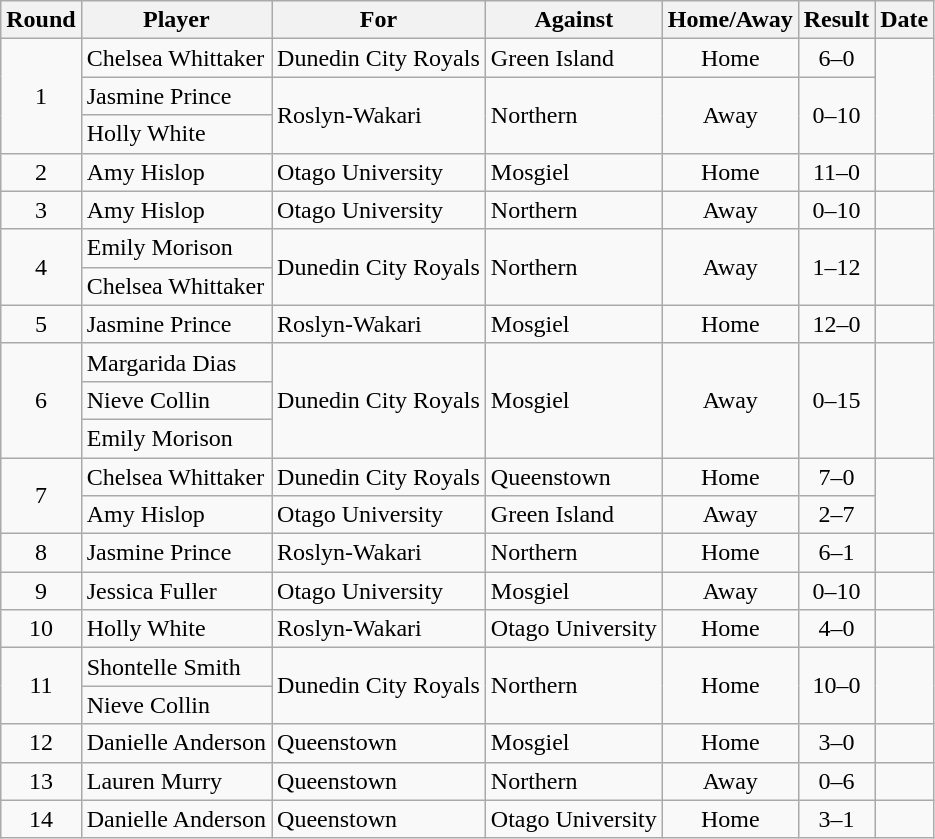<table class="wikitable">
<tr>
<th>Round</th>
<th>Player</th>
<th>For</th>
<th>Against</th>
<th>Home/Away</th>
<th style="text-align:center">Result</th>
<th>Date</th>
</tr>
<tr>
<td style="text-align:center" rowspan=3>1</td>
<td>Chelsea Whittaker</td>
<td>Dunedin City Royals</td>
<td>Green Island</td>
<td style="text-align:center">Home</td>
<td style="text-align:center">6–0</td>
<td rowspan=3></td>
</tr>
<tr>
<td>Jasmine Prince</td>
<td rowspan=2>Roslyn-Wakari</td>
<td rowspan=2>Northern</td>
<td style="text-align:center" rowspan=2>Away</td>
<td style="text-align:center" rowspan=2>0–10</td>
</tr>
<tr>
<td>Holly White</td>
</tr>
<tr>
<td style="text-align:center">2</td>
<td>Amy Hislop</td>
<td>Otago University</td>
<td>Mosgiel</td>
<td style="text-align:center">Home</td>
<td style="text-align:center">11–0</td>
<td></td>
</tr>
<tr>
<td style="text-align:center">3</td>
<td>Amy Hislop</td>
<td>Otago University</td>
<td>Northern</td>
<td style="text-align:center">Away</td>
<td style="text-align:center">0–10</td>
<td></td>
</tr>
<tr>
<td style="text-align:center" rowspan=2>4</td>
<td>Emily Morison</td>
<td rowspan=2>Dunedin City Royals</td>
<td rowspan=2>Northern</td>
<td style="text-align:center" rowspan=2>Away</td>
<td style="text-align:center" rowspan=2>1–12</td>
<td rowspan=2></td>
</tr>
<tr>
<td>Chelsea Whittaker</td>
</tr>
<tr>
<td style="text-align:center">5</td>
<td>Jasmine Prince</td>
<td>Roslyn-Wakari</td>
<td>Mosgiel</td>
<td style="text-align:center">Home</td>
<td style="text-align:center">12–0</td>
<td></td>
</tr>
<tr>
<td style="text-align:center" rowspan=3>6</td>
<td>Margarida Dias</td>
<td rowspan=3>Dunedin City Royals</td>
<td rowspan=3>Mosgiel</td>
<td style="text-align:center" rowspan=3>Away</td>
<td style="text-align:center" rowspan=3>0–15</td>
<td rowspan=3></td>
</tr>
<tr>
<td>Nieve Collin</td>
</tr>
<tr>
<td>Emily Morison</td>
</tr>
<tr>
<td style="text-align:center" rowspan=2>7</td>
<td>Chelsea Whittaker</td>
<td>Dunedin City Royals</td>
<td>Queenstown</td>
<td style="text-align:center">Home</td>
<td style="text-align:center">7–0</td>
<td rowspan=2></td>
</tr>
<tr>
<td>Amy Hislop</td>
<td>Otago University</td>
<td>Green Island</td>
<td style="text-align:center">Away</td>
<td style="text-align:center">2–7</td>
</tr>
<tr>
<td style="text-align:center">8</td>
<td>Jasmine Prince</td>
<td>Roslyn-Wakari</td>
<td>Northern</td>
<td style="text-align:center">Home</td>
<td style="text-align:center">6–1</td>
<td></td>
</tr>
<tr>
<td style="text-align:center">9</td>
<td>Jessica Fuller</td>
<td>Otago University</td>
<td>Mosgiel</td>
<td style="text-align:center">Away</td>
<td style="text-align:center">0–10</td>
<td></td>
</tr>
<tr>
<td style="text-align:center">10</td>
<td>Holly White</td>
<td>Roslyn-Wakari</td>
<td>Otago University</td>
<td style="text-align:center">Home</td>
<td style="text-align:center">4–0</td>
<td></td>
</tr>
<tr>
<td style="text-align:center" rowspan=2>11</td>
<td>Shontelle Smith</td>
<td rowspan=2>Dunedin City Royals</td>
<td rowspan=2>Northern</td>
<td style="text-align:center" rowspan=2>Home</td>
<td style="text-align:center" rowspan=2>10–0</td>
<td rowspan=2></td>
</tr>
<tr>
<td>Nieve Collin</td>
</tr>
<tr>
<td style="text-align:center">12</td>
<td>Danielle Anderson</td>
<td>Queenstown</td>
<td>Mosgiel</td>
<td style="text-align:center">Home</td>
<td style="text-align:center">3–0</td>
<td></td>
</tr>
<tr>
<td style="text-align:center">13</td>
<td>Lauren Murry</td>
<td>Queenstown</td>
<td>Northern</td>
<td style="text-align:center">Away</td>
<td style="text-align:center">0–6</td>
<td></td>
</tr>
<tr>
<td style="text-align:center">14</td>
<td>Danielle Anderson</td>
<td>Queenstown</td>
<td>Otago University</td>
<td style="text-align:center">Home</td>
<td style="text-align:center">3–1</td>
<td></td>
</tr>
</table>
